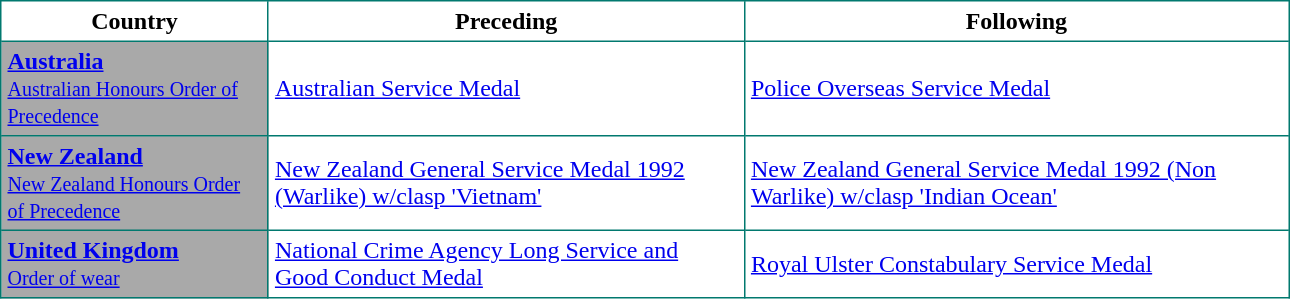<table border="2" cellpadding="4" cellspacing="0" style="margin: 1em 1em 1em 0; background:white; border: 1px #01796F solid; border-collapse: collapse; width:68%">
<tr bgcolor="white">
<td align="center"><strong>Country</strong></td>
<td align="center"><strong>Preceding</strong></td>
<td align="center"><strong>Following</strong></td>
</tr>
<tr>
<td bgcolor="#A9A9A9"> <strong><a href='#'><span>Australia</span></a></strong><br><small><a href='#'><span>Australian Honours Order of Precedence</span></a></small></td>
<td><a href='#'>Australian Service Medal</a></td>
<td><a href='#'>Police Overseas Service Medal</a></td>
</tr>
<tr>
<td bgcolor="#A9A9A9"> <strong><a href='#'><span>New Zealand</span></a></strong><br><small><a href='#'><span>New Zealand Honours Order of Precedence</span></a></small></td>
<td><a href='#'>New Zealand General Service Medal 1992 (Warlike) w/clasp 'Vietnam'</a></td>
<td><a href='#'>New Zealand General Service Medal 1992 (Non Warlike) w/clasp 'Indian Ocean'</a></td>
</tr>
<tr>
<td bgcolor="#A9A9A9"> <strong><a href='#'><span>United Kingdom</span></a></strong><br><small><a href='#'><span>Order of wear</span></a></small></td>
<td><a href='#'>National Crime Agency Long Service and Good Conduct Medal</a></td>
<td><a href='#'>Royal Ulster Constabulary Service Medal</a></td>
</tr>
</table>
